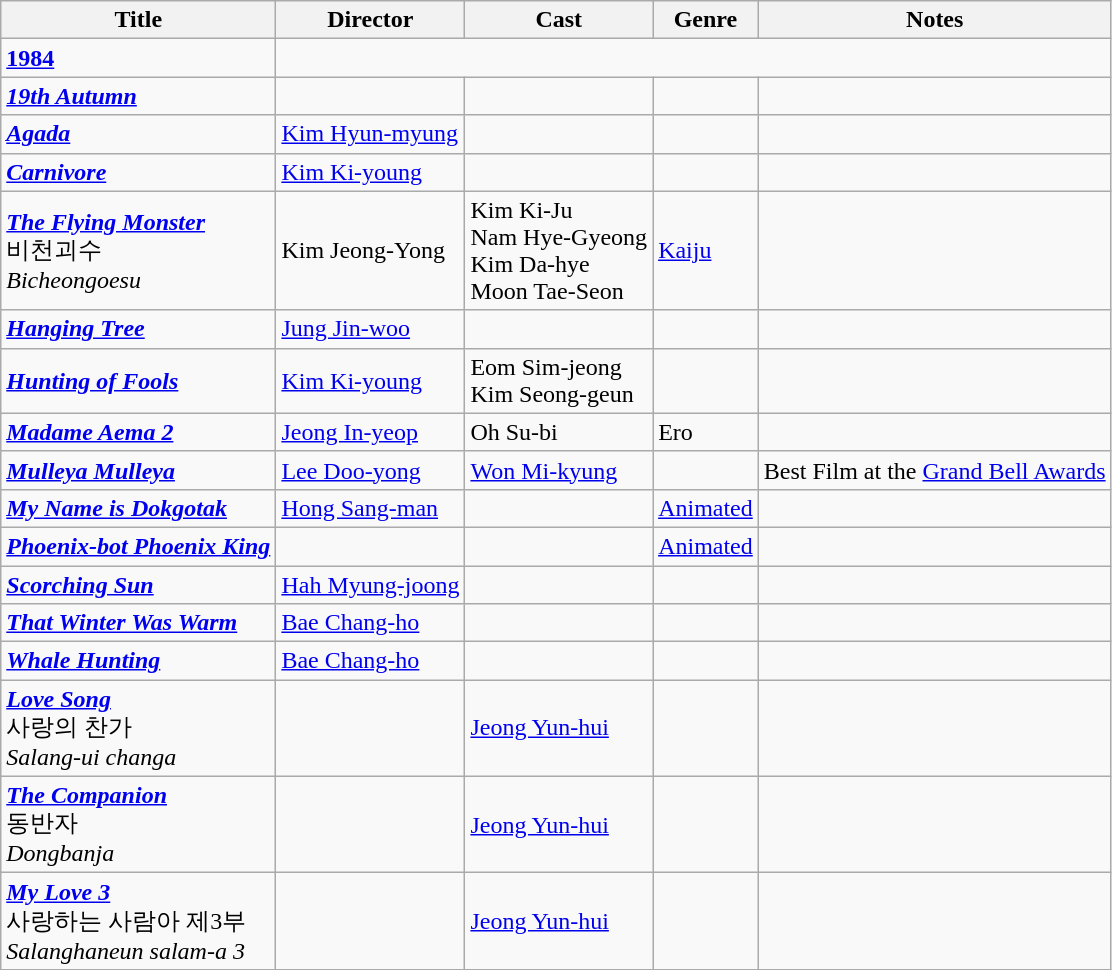<table class="wikitable">
<tr>
<th>Title</th>
<th>Director</th>
<th>Cast</th>
<th>Genre</th>
<th>Notes</th>
</tr>
<tr>
<td><strong><a href='#'>1984</a></strong></td>
</tr>
<tr>
<td><strong><em><a href='#'>19th Autumn</a></em></strong></td>
<td></td>
<td></td>
<td></td>
<td></td>
</tr>
<tr>
<td><strong><em><a href='#'>Agada</a></em></strong></td>
<td><a href='#'>Kim Hyun-myung</a></td>
<td></td>
<td></td>
<td></td>
</tr>
<tr>
<td><strong><em><a href='#'>Carnivore</a></em></strong></td>
<td><a href='#'>Kim Ki-young</a></td>
<td></td>
<td></td>
<td></td>
</tr>
<tr>
<td><strong><em><a href='#'>The Flying Monster</a></em></strong><br>비천괴수<br><em>Bicheongoesu</em></td>
<td>Kim Jeong-Yong</td>
<td>Kim Ki-Ju<br>Nam Hye-Gyeong<br>Kim Da-hye<br>Moon Tae-Seon<br></td>
<td><a href='#'>Kaiju</a></td>
<td></td>
</tr>
<tr>
<td><strong><em><a href='#'>Hanging Tree</a></em></strong></td>
<td><a href='#'>Jung Jin-woo</a></td>
<td></td>
<td></td>
<td></td>
</tr>
<tr>
<td><strong><em><a href='#'>Hunting of Fools</a></em></strong></td>
<td><a href='#'>Kim Ki-young</a></td>
<td>Eom Sim-jeong<br>Kim Seong-geun</td>
<td></td>
<td></td>
</tr>
<tr>
<td><strong><em><a href='#'>Madame Aema 2</a></em></strong></td>
<td><a href='#'>Jeong In-yeop</a></td>
<td>Oh Su-bi</td>
<td>Ero</td>
<td></td>
</tr>
<tr>
<td><strong><em><a href='#'>Mulleya Mulleya</a></em></strong></td>
<td><a href='#'>Lee Doo-yong</a></td>
<td><a href='#'>Won Mi-kyung</a></td>
<td></td>
<td>Best Film at the <a href='#'>Grand Bell Awards</a></td>
</tr>
<tr>
<td><strong><em><a href='#'>My Name is Dokgotak</a></em></strong></td>
<td><a href='#'>Hong Sang-man</a></td>
<td></td>
<td><a href='#'>Animated</a></td>
<td></td>
</tr>
<tr>
<td><strong><em><a href='#'>Phoenix-bot Phoenix King</a></em></strong></td>
<td></td>
<td></td>
<td><a href='#'>Animated</a></td>
<td></td>
</tr>
<tr>
<td><strong><em><a href='#'>Scorching Sun</a></em></strong></td>
<td><a href='#'>Hah Myung-joong</a></td>
<td></td>
<td></td>
<td></td>
</tr>
<tr>
<td><strong><em><a href='#'>That Winter Was Warm</a></em></strong></td>
<td><a href='#'>Bae Chang-ho</a></td>
<td></td>
<td></td>
<td></td>
</tr>
<tr>
<td><strong><em><a href='#'>Whale Hunting</a></em></strong></td>
<td><a href='#'>Bae Chang-ho</a></td>
<td></td>
<td></td>
<td></td>
</tr>
<tr>
<td><strong><em><a href='#'>Love Song</a></em></strong><br>사랑의 찬가<br><em>Salang-ui changa</em></td>
<td></td>
<td><a href='#'>Jeong Yun-hui</a></td>
<td></td>
<td></td>
</tr>
<tr>
<td><strong><em><a href='#'>The Companion</a></em></strong><br>동반자<br><em>Dongbanja</em></td>
<td></td>
<td><a href='#'>Jeong Yun-hui</a></td>
<td></td>
<td></td>
</tr>
<tr>
<td><strong><em><a href='#'>My Love 3</a></em></strong><br>사랑하는 사람아 제3부<br><em>Salanghaneun salam-a 3</em></td>
<td></td>
<td><a href='#'>Jeong Yun-hui</a></td>
<td></td>
<td></td>
</tr>
</table>
